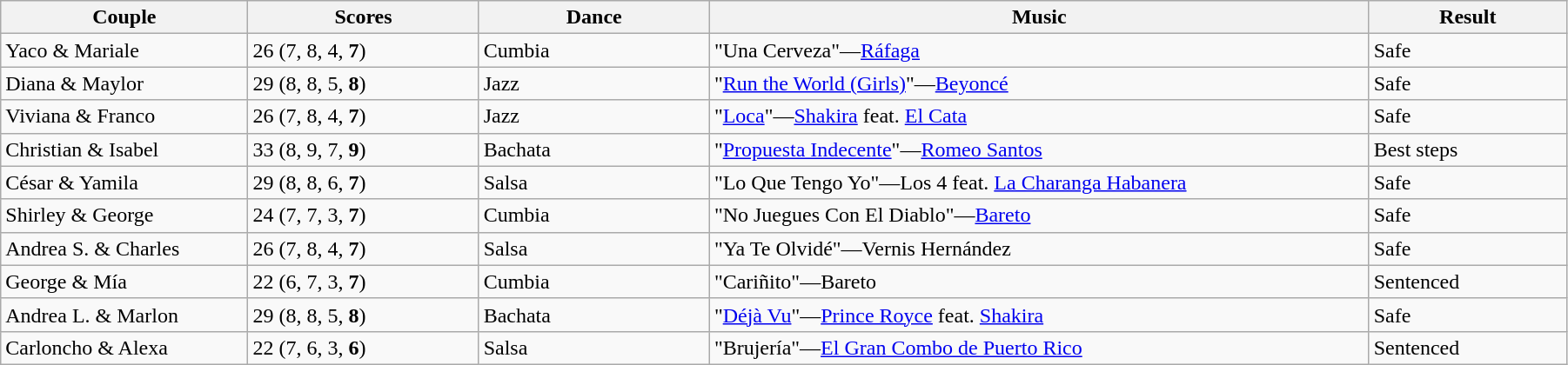<table class="wikitable sortable" style="width:95%; white-space:nowrap">
<tr>
<th style="width:15%;">Couple</th>
<th style="width:14%;">Scores</th>
<th style="width:14%;">Dance</th>
<th style="width:40%;">Music</th>
<th style="width:12%;">Result</th>
</tr>
<tr>
<td>Yaco & Mariale</td>
<td>26 (7, 8, 4, <strong>7</strong>)</td>
<td>Cumbia</td>
<td>"Una Cerveza"—<a href='#'>Ráfaga</a></td>
<td>Safe</td>
</tr>
<tr>
<td>Diana & Maylor</td>
<td>29 (8, 8, 5, <strong>8</strong>)</td>
<td>Jazz</td>
<td>"<a href='#'>Run the World (Girls)</a>"—<a href='#'>Beyoncé</a></td>
<td>Safe</td>
</tr>
<tr>
<td>Viviana & Franco</td>
<td>26 (7, 8, 4, <strong>7</strong>)</td>
<td>Jazz</td>
<td>"<a href='#'>Loca</a>"—<a href='#'>Shakira</a> feat. <a href='#'>El Cata</a></td>
<td>Safe</td>
</tr>
<tr>
<td>Christian & Isabel</td>
<td>33 (8, 9, 7, <strong>9</strong>)</td>
<td>Bachata</td>
<td>"<a href='#'>Propuesta Indecente</a>"—<a href='#'>Romeo Santos</a></td>
<td>Best steps</td>
</tr>
<tr>
<td>César & Yamila</td>
<td>29 (8, 8, 6, <strong>7</strong>)</td>
<td>Salsa</td>
<td>"Lo Que Tengo Yo"—Los 4 feat. <a href='#'>La Charanga Habanera</a></td>
<td>Safe</td>
</tr>
<tr>
<td>Shirley & George</td>
<td>24 (7, 7, 3, <strong>7</strong>)</td>
<td>Cumbia</td>
<td>"No Juegues Con El Diablo"—<a href='#'>Bareto</a></td>
<td>Safe</td>
</tr>
<tr>
<td>Andrea S. & Charles</td>
<td>26 (7, 8, 4, <strong>7</strong>)</td>
<td>Salsa</td>
<td>"Ya Te Olvidé"—Vernis Hernández</td>
<td>Safe</td>
</tr>
<tr>
<td>George & Mía</td>
<td>22 (6, 7, 3, <strong>7</strong>)</td>
<td>Cumbia</td>
<td>"Cariñito"—Bareto</td>
<td>Sentenced</td>
</tr>
<tr>
<td>Andrea L. & Marlon</td>
<td>29 (8, 8, 5, <strong>8</strong>)</td>
<td>Bachata</td>
<td>"<a href='#'>Déjà Vu</a>"—<a href='#'>Prince Royce</a> feat. <a href='#'>Shakira</a></td>
<td>Safe</td>
</tr>
<tr>
<td>Carloncho & Alexa</td>
<td>22 (7, 6, 3, <strong>6</strong>)</td>
<td>Salsa</td>
<td>"Brujería"—<a href='#'>El Gran Combo de Puerto Rico</a></td>
<td>Sentenced</td>
</tr>
</table>
